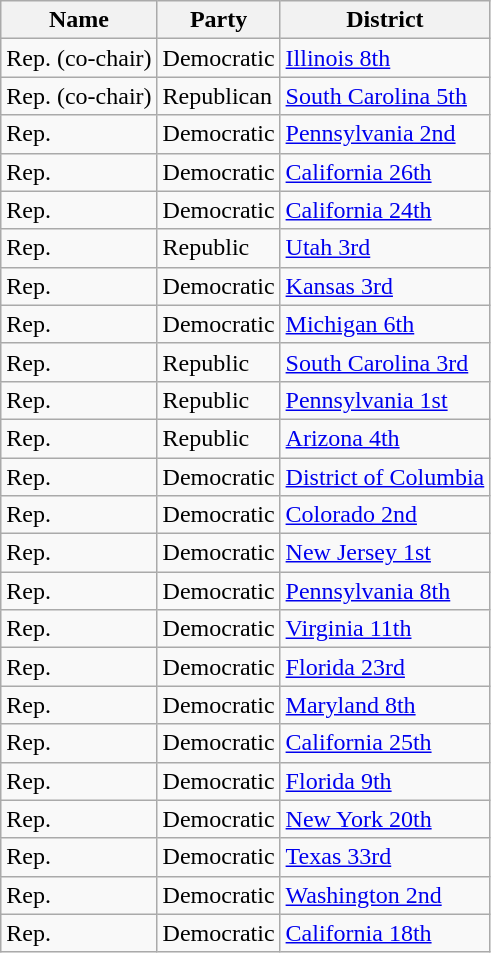<table class="wikitable sortable" border="1">
<tr>
<th scope="col">Name</th>
<th scope="col">Party</th>
<th scope="col">District</th>
</tr>
<tr>
<td>Rep.  (co-chair)</td>
<td>Democratic</td>
<td data-sort-value="Illinois 08"><a href='#'>Illinois 8th</a></td>
</tr>
<tr>
<td>Rep.  (co-chair)</td>
<td>Republican</td>
<td data-sort-value="South Carolina 05"><a href='#'>South Carolina 5th</a></td>
</tr>
<tr>
<td>Rep. </td>
<td>Democratic</td>
<td data-sort-value="Pennsylvania 02"><a href='#'>Pennsylvania 2nd</a></td>
</tr>
<tr>
<td>Rep. </td>
<td>Democratic</td>
<td data-sort-value="California 26"><a href='#'>California 26th</a></td>
</tr>
<tr>
<td>Rep. </td>
<td>Democratic</td>
<td data-sort-value="California 24"><a href='#'>California 24th</a></td>
</tr>
<tr>
<td>Rep. </td>
<td>Republic</td>
<td data-sort-value="Utah 03"><a href='#'>Utah 3rd</a></td>
</tr>
<tr>
<td>Rep. </td>
<td>Democratic</td>
<td data-sort-value="Kansas 03"><a href='#'>Kansas 3rd</a></td>
</tr>
<tr>
<td>Rep. </td>
<td>Democratic</td>
<td data-sort-value="Michigan 06"><a href='#'>Michigan 6th</a></td>
</tr>
<tr>
<td>Rep. </td>
<td>Republic</td>
<td data-sort-value="South Carolina 3"><a href='#'>South Carolina 3rd</a></td>
</tr>
<tr>
<td>Rep. </td>
<td>Republic</td>
<td data-sort-value="Pennsylvania 01"><a href='#'>Pennsylvania 1st</a></td>
</tr>
<tr>
<td>Rep. </td>
<td>Republic</td>
<td data-sort-value="Arizona 04"><a href='#'>Arizona 4th</a></td>
</tr>
<tr>
<td>Rep. </td>
<td>Democratic</td>
<td data-sort-value="District of Columbia"><a href='#'>District of Columbia</a></td>
</tr>
<tr>
<td>Rep. </td>
<td>Democratic</td>
<td data-sort-value="Colorado 02"><a href='#'>Colorado 2nd</a></td>
</tr>
<tr>
<td>Rep. </td>
<td>Democratic</td>
<td data-sort-value="New Jersey 01"><a href='#'>New Jersey 1st</a></td>
</tr>
<tr>
<td>Rep. </td>
<td>Democratic</td>
<td data-sort-value="Pennsylvania 08"><a href='#'>Pennsylvania 8th</a></td>
</tr>
<tr>
<td>Rep. </td>
<td>Democratic</td>
<td data-sort-value="Virginia 11"><a href='#'>Virginia 11th</a></td>
</tr>
<tr>
<td>Rep. </td>
<td>Democratic</td>
<td data-sort-value="Florida 25"><a href='#'>Florida 23rd</a></td>
</tr>
<tr>
<td>Rep. </td>
<td>Democratic</td>
<td data-sort-value="Maryland 08"><a href='#'>Maryland 8th</a></td>
</tr>
<tr>
<td>Rep. </td>
<td>Democratic</td>
<td data-sort-value="California 25"><a href='#'>California 25th</a></td>
</tr>
<tr>
<td>Rep. </td>
<td>Democratic</td>
<td data-sort-value="Florida 09"><a href='#'>Florida 9th</a></td>
</tr>
<tr>
<td>Rep. </td>
<td>Democratic</td>
<td data-sort-value="New York 20"><a href='#'>New York 20th</a></td>
</tr>
<tr>
<td>Rep. </td>
<td>Democratic</td>
<td data-sort-value="Texas 33"><a href='#'>Texas 33rd</a></td>
</tr>
<tr>
<td>Rep. </td>
<td>Democratic</td>
<td data-sort-value="Washington 02"><a href='#'>Washington 2nd</a></td>
</tr>
<tr>
<td>Rep. </td>
<td>Democratic</td>
<td data-sort-value="California 18"><a href='#'>California 18th</a></td>
</tr>
</table>
